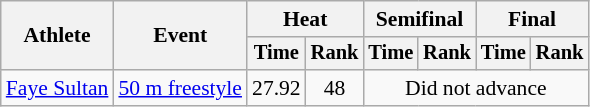<table class=wikitable style="font-size:90%">
<tr>
<th rowspan=2>Athlete</th>
<th rowspan=2>Event</th>
<th colspan="2">Heat</th>
<th colspan="2">Semifinal</th>
<th colspan="2">Final</th>
</tr>
<tr style="font-size:95%">
<th>Time</th>
<th>Rank</th>
<th>Time</th>
<th>Rank</th>
<th>Time</th>
<th>Rank</th>
</tr>
<tr align=center>
<td align=left><a href='#'>Faye Sultan</a></td>
<td align=left><a href='#'>50 m freestyle</a></td>
<td>27.92</td>
<td>48</td>
<td colspan=4>Did not advance</td>
</tr>
</table>
